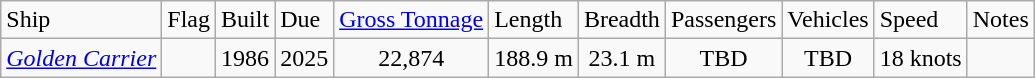<table class="wikitable">
<tr>
<td>Ship</td>
<td>Flag</td>
<td>Built</td>
<td>Due</td>
<td><a href='#'>Gross Tonnage</a></td>
<td>Length</td>
<td>Breadth</td>
<td>Passengers</td>
<td>Vehicles</td>
<td>Speed</td>
<td>Notes</td>
</tr>
<tr>
<td><em><a href='#'>Golden Carrier</a></em></td>
<td></td>
<td align="Center">1986</td>
<td align="Center">2025</td>
<td align="Center">22,874</td>
<td align="Center">188.9 m</td>
<td align="Center">23.1 m</td>
<td align="Center">TBD</td>
<td align="Center">TBD</td>
<td align="Center">18 knots</td>
<td></td>
</tr>
</table>
